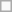<table class=wikitable>
<tr>
<td></td>
</tr>
</table>
